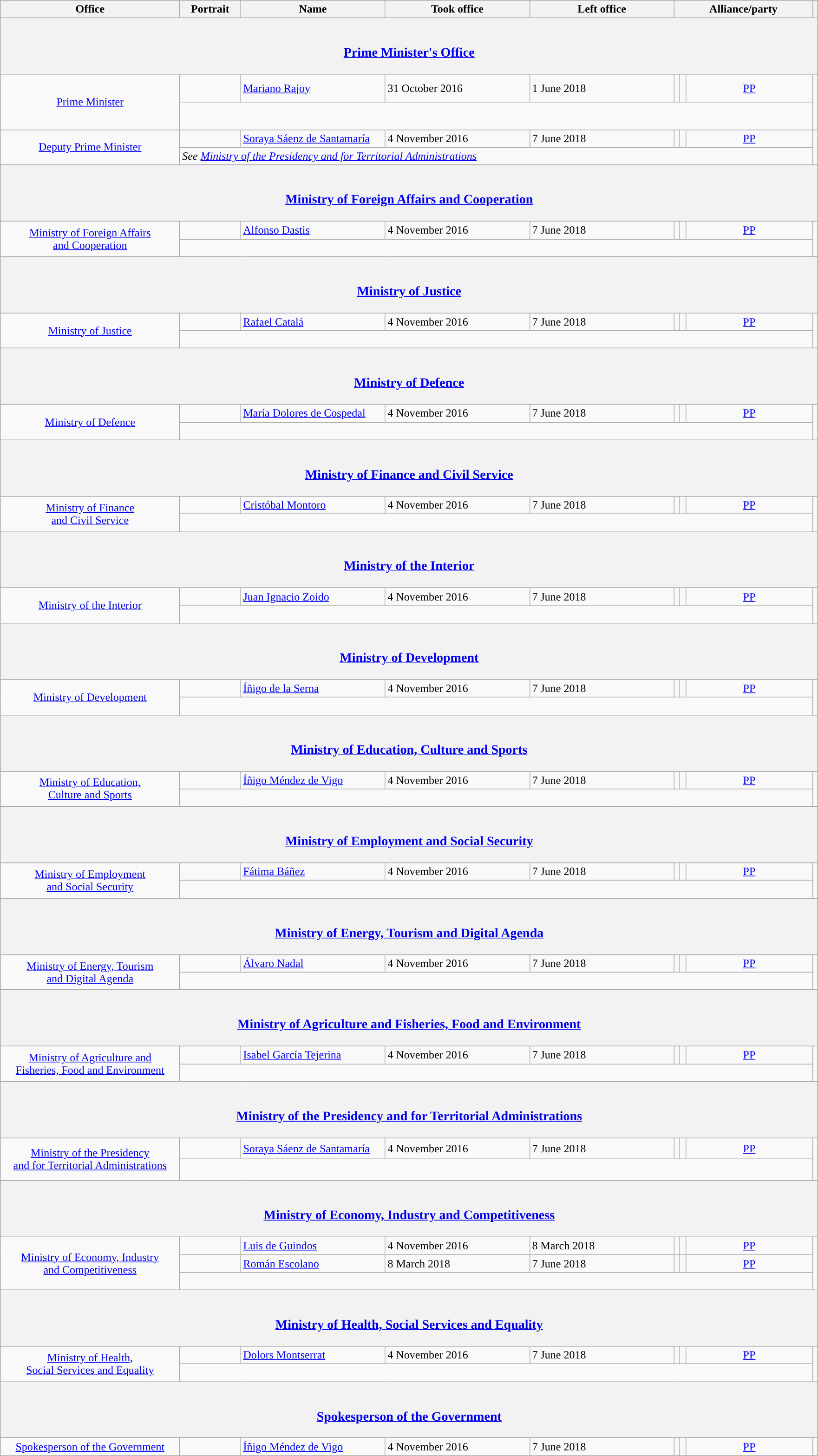<table class="wikitable" style="line-height:18px;">
<tr>
<th scope="col">Office<br></th>
<th scope="col">Portrait</th>
<th scope="col">Name</th>
<th scope="col">Took office</th>
<th scope="col">Left office</th>
<th colspan="3" scope="col">Alliance/party</th>
<th></th>
</tr>
<tr>
<th colspan="9"><br><h3><a href='#'>Prime Minister's Office</a></h3></th>
</tr>
<tr>
<td align="center" rowspan="2" width="250"><a href='#'>Prime Minister</a><br></td>
<td width="80"></td>
<td width="200"><a href='#'>Mariano Rajoy</a></td>
<td width="200">31 October 2016</td>
<td width="200">1 June 2018<br></td>
<td width="1" style="background-color:"></td>
<td width="1" style="background-color:"></td>
<td width="175" align="center"><a href='#'>PP</a></td>
<td align="center" rowspan="2"><br><br><br><br></td>
</tr>
<tr>
<td colspan="7"><br></td>
</tr>
<tr>
<td align="center" rowspan="2"><a href='#'>Deputy Prime Minister</a><br></td>
<td></td>
<td><a href='#'>Soraya Sáenz de Santamaría</a></td>
<td>4 November 2016</td>
<td>7 June 2018</td>
<td style="background-color:"></td>
<td style="background-color:"></td>
<td align="center"><a href='#'>PP</a></td>
<td align="center" rowspan="2"></td>
</tr>
<tr>
<td colspan="7"><em>See <a href='#'>Ministry of the Presidency and for Territorial Administrations</a></em></td>
</tr>
<tr>
<th colspan="9"><br><h3><a href='#'>Ministry of Foreign Affairs and Cooperation</a></h3></th>
</tr>
<tr>
<td align="center" rowspan="2"><a href='#'>Ministry of Foreign Affairs<br>and Cooperation</a><br></td>
<td></td>
<td><a href='#'>Alfonso Dastis</a></td>
<td>4 November 2016</td>
<td>7 June 2018</td>
<td style="background-color:"></td>
<td style="background-color:"></td>
<td align="center"><a href='#'>PP</a><br></td>
<td align="center" rowspan="2"><br></td>
</tr>
<tr>
<td colspan="7"><br>
</td>
</tr>
<tr>
<th colspan="9"><br><h3><a href='#'>Ministry of Justice</a></h3></th>
</tr>
<tr>
<td align="center" rowspan="2"><a href='#'>Ministry of Justice</a><br></td>
<td></td>
<td><a href='#'>Rafael Catalá</a></td>
<td>4 November 2016</td>
<td>7 June 2018</td>
<td style="background-color:"></td>
<td style="background-color:"></td>
<td align="center"><a href='#'>PP</a></td>
<td align="center" rowspan="2"><br></td>
</tr>
<tr>
<td colspan="7"><br></td>
</tr>
<tr>
<th colspan="9"><br><h3><a href='#'>Ministry of Defence</a></h3></th>
</tr>
<tr>
<td align="center" rowspan="2"><a href='#'>Ministry of Defence</a><br></td>
<td></td>
<td><a href='#'>María Dolores de Cospedal</a></td>
<td>4 November 2016</td>
<td>7 June 2018</td>
<td style="background-color:"></td>
<td style="background-color:"></td>
<td align="center"><a href='#'>PP</a></td>
<td align="center" rowspan="2"><br></td>
</tr>
<tr>
<td colspan="7"><br></td>
</tr>
<tr>
<th colspan="9"><br><h3><a href='#'>Ministry of Finance and Civil Service</a></h3></th>
</tr>
<tr>
<td align="center" rowspan="2"><a href='#'>Ministry of Finance<br>and Civil Service</a><br></td>
<td></td>
<td><a href='#'>Cristóbal Montoro</a></td>
<td>4 November 2016</td>
<td>7 June 2018</td>
<td style="background-color:"></td>
<td style="background-color:"></td>
<td align="center"><a href='#'>PP</a></td>
<td align="center" rowspan="2"><br></td>
</tr>
<tr>
<td colspan="7"><br></td>
</tr>
<tr>
<th colspan="9"><br><h3><a href='#'>Ministry of the Interior</a></h3></th>
</tr>
<tr>
<td align="center" rowspan="2"><a href='#'>Ministry of the Interior</a><br></td>
<td></td>
<td><a href='#'>Juan Ignacio Zoido</a></td>
<td>4 November 2016</td>
<td>7 June 2018</td>
<td style="background-color:"></td>
<td style="background-color:"></td>
<td align="center"><a href='#'>PP</a></td>
<td align="center" rowspan="2"><br></td>
</tr>
<tr>
<td colspan="7"><br></td>
</tr>
<tr>
<th colspan="9"><br><h3><a href='#'>Ministry of Development</a></h3></th>
</tr>
<tr>
<td align="center" rowspan="2"><a href='#'>Ministry of Development</a><br></td>
<td></td>
<td><a href='#'>Íñigo de la Serna</a></td>
<td>4 November 2016</td>
<td>7 June 2018</td>
<td style="background-color:"></td>
<td style="background-color:"></td>
<td align="center"><a href='#'>PP</a></td>
<td align="center" rowspan="2"><br></td>
</tr>
<tr>
<td colspan="7"><br></td>
</tr>
<tr>
<th colspan="9"><br><h3><a href='#'>Ministry of Education, Culture and Sports</a></h3></th>
</tr>
<tr>
<td align="center" rowspan="2"><a href='#'>Ministry of Education,<br>Culture and Sports</a><br></td>
<td></td>
<td><a href='#'>Íñigo Méndez de Vigo</a></td>
<td>4 November 2016</td>
<td>7 June 2018</td>
<td style="background-color:"></td>
<td style="background-color:"></td>
<td align="center"><a href='#'>PP</a></td>
<td align="center" rowspan="2"><br><br></td>
</tr>
<tr>
<td colspan="7"><br></td>
</tr>
<tr>
<th colspan="9"><br><h3><a href='#'>Ministry of Employment and Social Security</a></h3></th>
</tr>
<tr>
<td align="center" rowspan="2"><a href='#'>Ministry of Employment<br>and Social Security</a><br></td>
<td></td>
<td><a href='#'>Fátima Báñez</a></td>
<td>4 November 2016</td>
<td>7 June 2018</td>
<td style="background-color:"></td>
<td style="background-color:"></td>
<td align="center"><a href='#'>PP</a></td>
<td align="center" rowspan="2"><br><br></td>
</tr>
<tr>
<td colspan="7"><br></td>
</tr>
<tr>
<th colspan="9"><br><h3><a href='#'>Ministry of Energy, Tourism and Digital Agenda</a></h3></th>
</tr>
<tr>
<td align="center" rowspan="2"><a href='#'>Ministry of Energy, Tourism<br>and Digital Agenda</a><br></td>
<td></td>
<td><a href='#'>Álvaro Nadal</a></td>
<td>4 November 2016</td>
<td>7 June 2018</td>
<td style="background-color:"></td>
<td style="background-color:"></td>
<td align="center"><a href='#'>PP</a></td>
<td align="center" rowspan="2"><br></td>
</tr>
<tr>
<td colspan="7"><br></td>
</tr>
<tr>
<th colspan="9"><br><h3><a href='#'>Ministry of Agriculture and Fisheries, Food and Environment</a></h3></th>
</tr>
<tr>
<td align="center" rowspan="2"><a href='#'>Ministry of Agriculture and<br>Fisheries, Food and Environment</a><br></td>
<td></td>
<td><a href='#'>Isabel García Tejerina</a></td>
<td>4 November 2016</td>
<td>7 June 2018</td>
<td style="background-color:"></td>
<td style="background-color:"></td>
<td align="center"><a href='#'>PP</a></td>
<td align="center" rowspan="2"><br></td>
</tr>
<tr>
<td colspan="7"><br></td>
</tr>
<tr>
<th colspan="9"><br><h3><a href='#'>Ministry of the Presidency and for Territorial Administrations</a></h3></th>
</tr>
<tr>
<td align="center" rowspan="2"><a href='#'>Ministry of the Presidency<br>and for Territorial Administrations</a><br></td>
<td></td>
<td><a href='#'>Soraya Sáenz de Santamaría</a></td>
<td>4 November 2016</td>
<td>7 June 2018</td>
<td style="background-color:"></td>
<td style="background-color:"></td>
<td align="center"><a href='#'>PP</a></td>
<td align="center" rowspan="2"><br><br><br></td>
</tr>
<tr>
<td colspan="7"><br></td>
</tr>
<tr>
<th colspan="9"><br><h3><a href='#'>Ministry of Economy, Industry and Competitiveness</a></h3></th>
</tr>
<tr>
<td align="center" rowspan="3"><a href='#'>Ministry of Economy, Industry<br>and Competitiveness</a><br></td>
<td></td>
<td><a href='#'>Luis de Guindos</a></td>
<td>4 November 2016</td>
<td>8 March 2018</td>
<td style="background-color:"></td>
<td style="background-color:"></td>
<td align="center"><a href='#'>PP</a><br></td>
<td align="center" rowspan="3"><br></td>
</tr>
<tr>
<td></td>
<td><a href='#'>Román Escolano</a></td>
<td>8 March 2018</td>
<td>7 June 2018</td>
<td style="background-color:"></td>
<td style="background-color:"></td>
<td align="center"><a href='#'>PP</a><br></td>
</tr>
<tr>
<td colspan="7"><br></td>
</tr>
<tr>
<th colspan="9"><br><h3><a href='#'>Ministry of Health, Social Services and Equality</a></h3></th>
</tr>
<tr>
<td align="center" rowspan="2"><a href='#'>Ministry of Health,<br>Social Services and Equality</a><br></td>
<td></td>
<td><a href='#'>Dolors Montserrat</a></td>
<td>4 November 2016</td>
<td>7 June 2018</td>
<td style="background-color:"></td>
<td style="background-color:"></td>
<td align="center"><a href='#'>PP</a></td>
<td align="center" rowspan="2"><br></td>
</tr>
<tr>
<td colspan="7"><br></td>
</tr>
<tr>
<th colspan="9"><br><h3><a href='#'>Spokesperson of the Government</a></h3></th>
</tr>
<tr>
<td align="center"><a href='#'>Spokesperson of the Government</a><br></td>
<td></td>
<td><a href='#'>Íñigo Méndez de Vigo</a></td>
<td>4 November 2016</td>
<td>7 June 2018</td>
<td style="background-color:"></td>
<td style="background-color:"></td>
<td align="center"><a href='#'>PP</a></td>
<td align="center"></td>
</tr>
</table>
